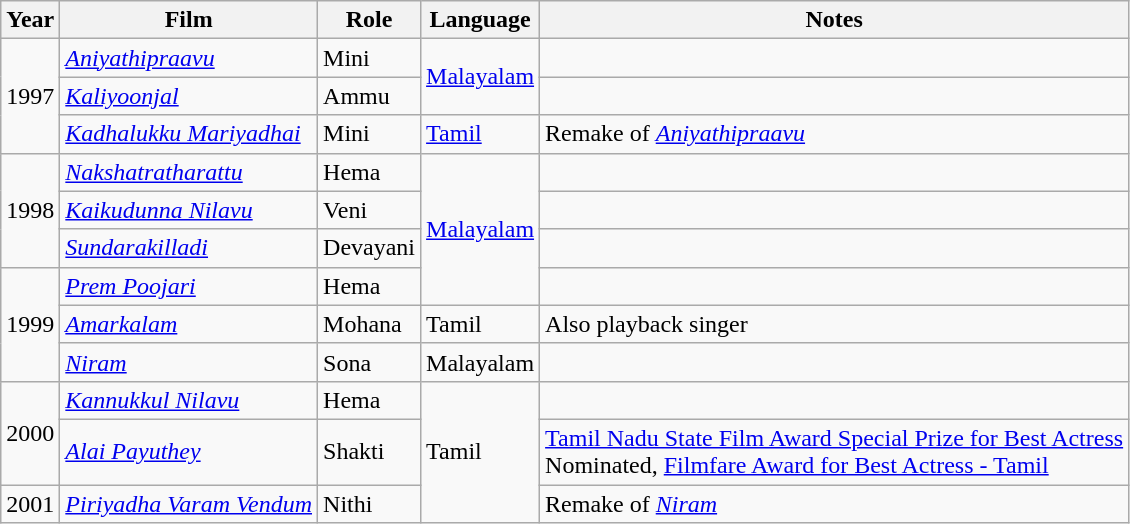<table class="wikitable sortable">
<tr>
<th>Year</th>
<th>Film</th>
<th>Role</th>
<th>Language</th>
<th>Notes</th>
</tr>
<tr>
<td rowspan="3">1997</td>
<td><em><a href='#'>Aniyathipraavu</a></em></td>
<td>Mini</td>
<td rowspan="2"><a href='#'>Malayalam</a></td>
<td></td>
</tr>
<tr>
<td><em><a href='#'>Kaliyoonjal</a></em></td>
<td>Ammu</td>
<td></td>
</tr>
<tr>
<td><em><a href='#'>Kadhalukku Mariyadhai</a></em></td>
<td>Mini</td>
<td><a href='#'>Tamil</a></td>
<td>Remake of <em><a href='#'>Aniyathipraavu</a></em></td>
</tr>
<tr>
<td rowspan="3">1998</td>
<td><em><a href='#'>Nakshatratharattu</a></em></td>
<td>Hema</td>
<td rowspan="4"><a href='#'>Malayalam</a></td>
<td></td>
</tr>
<tr>
<td><em><a href='#'>Kaikudunna Nilavu</a></em></td>
<td>Veni</td>
<td></td>
</tr>
<tr>
<td><em><a href='#'>Sundarakilladi</a></em></td>
<td>Devayani</td>
<td></td>
</tr>
<tr>
<td rowspan="3">1999</td>
<td><em><a href='#'>Prem Poojari</a></em></td>
<td>Hema</td>
<td></td>
</tr>
<tr>
<td><em><a href='#'>Amarkalam</a></em></td>
<td>Mohana</td>
<td>Tamil</td>
<td>Also playback singer</td>
</tr>
<tr>
<td><em><a href='#'>Niram</a></em></td>
<td>Sona</td>
<td>Malayalam</td>
<td></td>
</tr>
<tr>
<td rowspan="2">2000</td>
<td><em><a href='#'>Kannukkul Nilavu</a></em></td>
<td>Hema</td>
<td rowspan="3">Tamil</td>
<td></td>
</tr>
<tr>
<td><em><a href='#'>Alai Payuthey</a></em></td>
<td>Shakti</td>
<td><a href='#'>Tamil Nadu State Film Award Special Prize for Best Actress</a> <br> Nominated, <a href='#'>Filmfare Award for Best Actress - Tamil</a></td>
</tr>
<tr>
<td>2001</td>
<td><em><a href='#'>Piriyadha Varam Vendum</a></em></td>
<td>Nithi</td>
<td>Remake of <em><a href='#'>Niram</a></em></td>
</tr>
</table>
